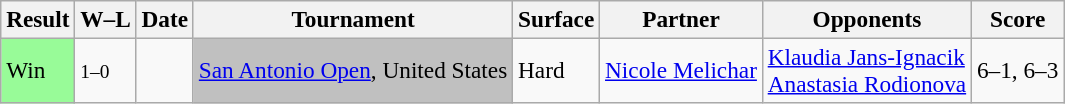<table class="sortable wikitable nowrap" style="font-size:97%">
<tr>
<th>Result</th>
<th class="unsortable">W–L</th>
<th>Date</th>
<th>Tournament</th>
<th>Surface</th>
<th>Partner</th>
<th>Opponents</th>
<th class="unsortable">Score</th>
</tr>
<tr>
<td style="background:#98fb98;">Win</td>
<td><small>1–0</small></td>
<td><a href='#'></a></td>
<td bgcolor=silver><a href='#'>San Antonio Open</a>, United States</td>
<td>Hard</td>
<td> <a href='#'>Nicole Melichar</a></td>
<td> <a href='#'>Klaudia Jans-Ignacik</a> <br>  <a href='#'>Anastasia Rodionova</a></td>
<td>6–1, 6–3</td>
</tr>
</table>
